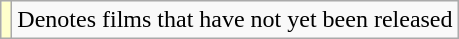<table class="wikitable">
<tr>
<td style="background:#ffc;"></td>
<td>Denotes films that have not yet been released</td>
</tr>
</table>
